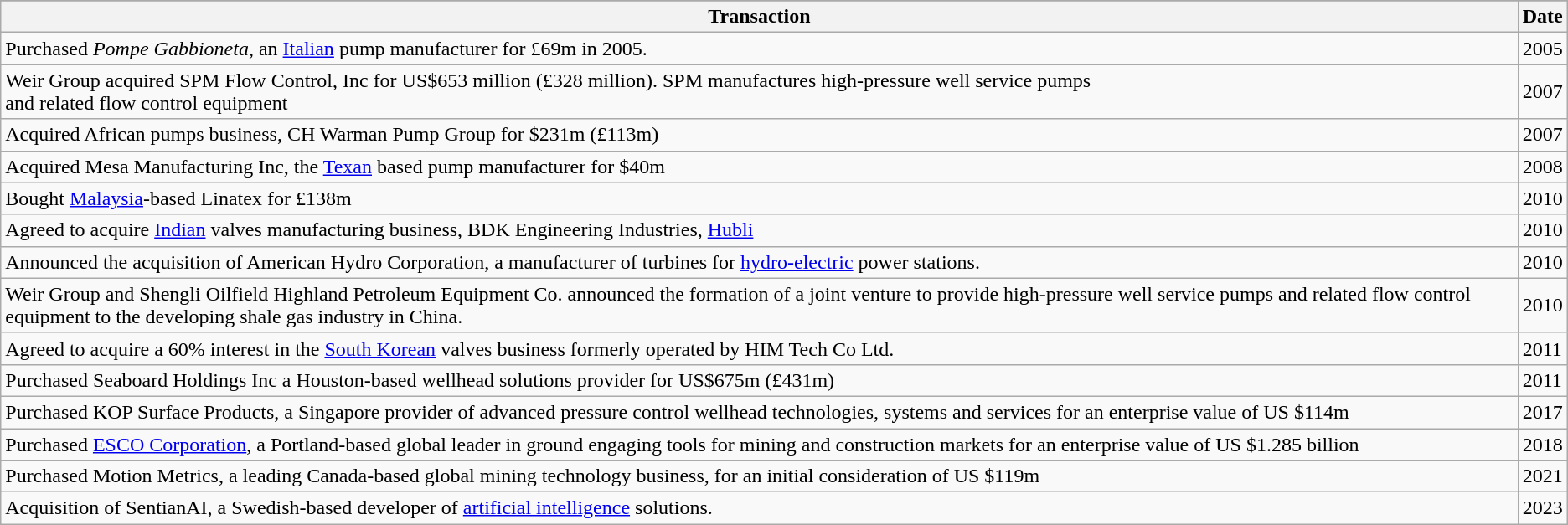<table class="wikitable">
<tr>
</tr>
<tr>
<th>Transaction</th>
<th>Date</th>
</tr>
<tr>
<td>Purchased <em>Pompe Gabbioneta</em>, an <a href='#'>Italian</a> pump manufacturer for £69m in 2005.</td>
<td>2005</td>
</tr>
<tr>
<td>Weir Group acquired SPM Flow Control, Inc for US$653 million (£328 million). SPM manufactures high-pressure well service pumps<br>and related flow control equipment</td>
<td>2007</td>
</tr>
<tr>
<td>Acquired African pumps business, CH Warman Pump Group for $231m (£113m)</td>
<td>2007</td>
</tr>
<tr>
<td>Acquired Mesa Manufacturing Inc, the <a href='#'>Texan</a> based pump manufacturer for $40m</td>
<td>2008</td>
</tr>
<tr>
<td>Bought <a href='#'>Malaysia</a>-based Linatex for £138m</td>
<td>2010</td>
</tr>
<tr>
<td>Agreed to acquire <a href='#'>Indian</a> valves manufacturing business, BDK Engineering Industries, <a href='#'>Hubli</a></td>
<td>2010</td>
</tr>
<tr>
<td>Announced the acquisition of American Hydro Corporation, a manufacturer of turbines for <a href='#'>hydro-electric</a> power stations.</td>
<td>2010</td>
</tr>
<tr>
<td>Weir Group and Shengli Oilfield Highland Petroleum Equipment Co. announced the formation of a joint venture to provide high-pressure well service pumps and related flow control equipment to the developing shale gas industry in China.</td>
<td>2010</td>
</tr>
<tr>
<td>Agreed to acquire a 60% interest in the <a href='#'>South Korean</a> valves business formerly operated by HIM Tech Co Ltd.</td>
<td>2011</td>
</tr>
<tr>
<td>Purchased Seaboard Holdings Inc a Houston-based wellhead solutions provider for US$675m (£431m)</td>
<td>2011</td>
</tr>
<tr>
<td>Purchased KOP Surface Products, a Singapore provider of advanced pressure control wellhead technologies, systems and services for an enterprise value of US $114m</td>
<td>2017</td>
</tr>
<tr>
<td>Purchased <a href='#'>ESCO Corporation</a>, a Portland-based global leader in ground engaging tools for mining and construction markets for an enterprise value of US $1.285 billion</td>
<td>2018</td>
</tr>
<tr>
<td>Purchased Motion Metrics, a leading Canada-based global mining technology business, for an initial consideration of US $119m </td>
<td>2021</td>
</tr>
<tr>
<td>Acquisition of SentianAI, a Swedish-based developer of <a href='#'>artificial intelligence</a> solutions.</td>
<td>2023</td>
</tr>
</table>
